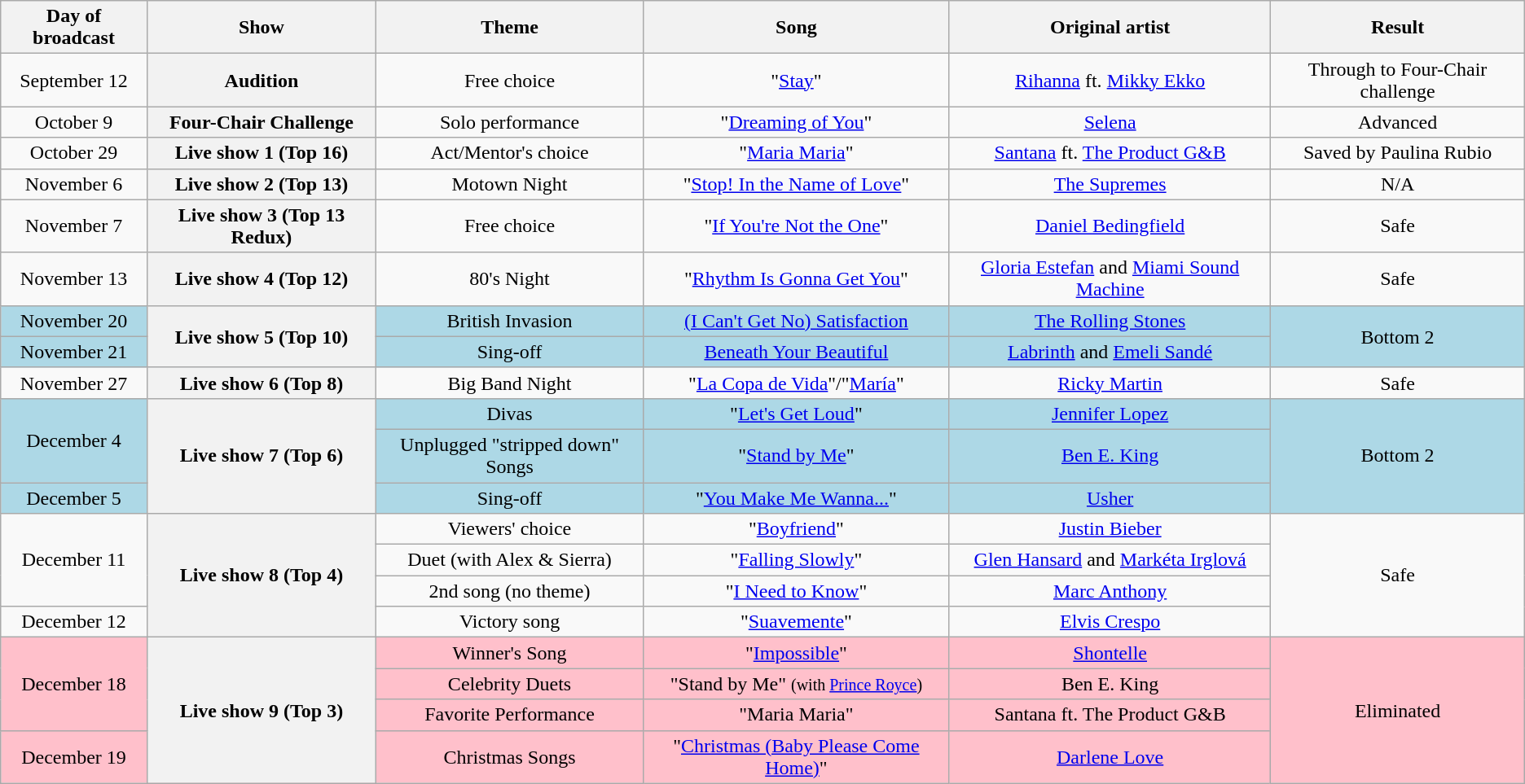<table class="wikitable" style="text-align:center;">
<tr>
<th scope="col">Day of broadcast</th>
<th scope="col">Show</th>
<th scope="col">Theme</th>
<th scope="col">Song</th>
<th scope="col">Original artist</th>
<th scope="col">Result</th>
</tr>
<tr>
<td scope="row">September 12</td>
<th scope="row">Audition</th>
<td>Free choice</td>
<td>"<a href='#'>Stay</a>"</td>
<td><a href='#'>Rihanna</a> ft. <a href='#'>Mikky Ekko</a></td>
<td>Through to Four-Chair challenge</td>
</tr>
<tr>
<td scope="row">October 9</td>
<th scope="row">Four-Chair Challenge</th>
<td>Solo performance</td>
<td>"<a href='#'>Dreaming of You</a>"</td>
<td><a href='#'>Selena</a></td>
<td>Advanced</td>
</tr>
<tr>
<td scope="row">October 29</td>
<th scope="row">Live show 1 (Top 16)</th>
<td>Act/Mentor's choice</td>
<td>"<a href='#'>Maria Maria</a>"</td>
<td><a href='#'>Santana</a> ft. <a href='#'>The Product G&B</a></td>
<td>Saved by Paulina Rubio</td>
</tr>
<tr>
<td scope="row">November 6</td>
<th scope="row">Live show 2 (Top 13)</th>
<td>Motown Night</td>
<td>"<a href='#'>Stop! In the Name of Love</a>"</td>
<td><a href='#'>The Supremes</a></td>
<td>N/A</td>
</tr>
<tr>
<td scope="row">November 7</td>
<th scope="row">Live show 3 (Top 13 Redux)</th>
<td>Free choice</td>
<td>"<a href='#'>If You're Not the One</a>"</td>
<td><a href='#'>Daniel Bedingfield</a></td>
<td>Safe</td>
</tr>
<tr>
<td scope="row">November 13</td>
<th scope="row">Live show 4 (Top 12)</th>
<td>80's Night</td>
<td>"<a href='#'>Rhythm Is Gonna Get You</a>"</td>
<td><a href='#'>Gloria Estefan</a> and <a href='#'>Miami Sound Machine</a></td>
<td>Safe</td>
</tr>
<tr style="background:lightblue;">
<td scope="row">November 20</td>
<th rowspan=2 scope="row">Live show 5 (Top 10)</th>
<td>British Invasion</td>
<td><a href='#'>(I Can't Get No) Satisfaction</a></td>
<td><a href='#'>The Rolling Stones</a></td>
<td rowspan=2>Bottom 2</td>
</tr>
<tr style="background:lightblue;">
<td scope="row">November 21</td>
<td>Sing-off</td>
<td><a href='#'>Beneath Your Beautiful</a></td>
<td><a href='#'>Labrinth</a> and <a href='#'>Emeli Sandé</a></td>
</tr>
<tr>
<td scope="row">November 27</td>
<th scope="row">Live show 6 (Top 8)</th>
<td>Big Band Night</td>
<td>"<a href='#'>La Copa de Vida</a>"/"<a href='#'>María</a>"</td>
<td><a href='#'>Ricky Martin</a></td>
<td>Safe</td>
</tr>
<tr style="background:lightblue;">
<td scope="row" rowspan=2>December 4</td>
<th scope="row" rowspan=3>Live show 7 (Top 6)</th>
<td>Divas</td>
<td>"<a href='#'>Let's Get Loud</a>"</td>
<td><a href='#'>Jennifer Lopez</a></td>
<td rowspan=3>Bottom 2</td>
</tr>
<tr style="background:lightblue;">
<td>Unplugged "stripped down" Songs</td>
<td>"<a href='#'>Stand by Me</a>"</td>
<td><a href='#'>Ben E. King</a></td>
</tr>
<tr style="background:lightblue;">
<td scope="row" rowspan=1>December 5</td>
<td>Sing-off</td>
<td>"<a href='#'>You Make Me Wanna...</a>"</td>
<td><a href='#'>Usher</a></td>
</tr>
<tr>
<td scope="row" rowspan=3>December 11</td>
<th scope="row" rowspan=4>Live show 8 (Top 4)</th>
<td>Viewers' choice</td>
<td>"<a href='#'>Boyfriend</a>"</td>
<td><a href='#'>Justin Bieber</a></td>
<td rowspan=4>Safe</td>
</tr>
<tr>
<td>Duet (with Alex & Sierra)</td>
<td>"<a href='#'>Falling Slowly</a>"</td>
<td><a href='#'>Glen Hansard</a> and <a href='#'>Markéta Irglová</a></td>
</tr>
<tr>
<td>2nd song (no theme)</td>
<td>"<a href='#'>I Need to Know</a>"</td>
<td><a href='#'>Marc Anthony</a></td>
</tr>
<tr>
<td scope="row" rowspan=1>December 12</td>
<td>Victory song</td>
<td>"<a href='#'>Suavemente</a>"</td>
<td><a href='#'>Elvis Crespo</a></td>
</tr>
<tr style="background:pink;">
<td scope="row" rowspan=3>December 18</td>
<th scope="row" rowspan=4>Live show 9 (Top 3)</th>
<td>Winner's Song</td>
<td>"<a href='#'>Impossible</a>"</td>
<td><a href='#'>Shontelle</a></td>
<td rowspan=4>Eliminated</td>
</tr>
<tr style="background:pink;">
<td>Celebrity Duets</td>
<td>"Stand by Me" <small>(with <a href='#'>Prince Royce</a>)</small></td>
<td>Ben E. King</td>
</tr>
<tr style="background:pink;">
<td>Favorite Performance</td>
<td>"Maria Maria"</td>
<td>Santana ft. The Product G&B</td>
</tr>
<tr style="background:pink;">
<td scope="row">December 19</td>
<td>Christmas Songs</td>
<td>"<a href='#'>Christmas (Baby Please Come Home)</a>"</td>
<td><a href='#'>Darlene Love</a></td>
</tr>
</table>
